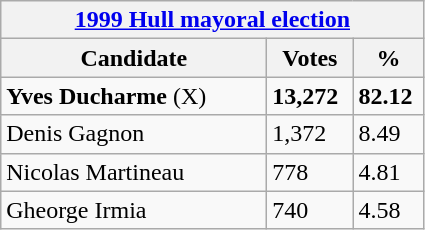<table class="wikitable">
<tr>
<th colspan="3"><a href='#'>1999 Hull mayoral election</a></th>
</tr>
<tr>
<th style="width: 170px">Candidate </th>
<th style="width: 50px">Votes</th>
<th style="width: 40px">%</th>
</tr>
<tr>
<td><strong>Yves Ducharme</strong> (X)</td>
<td><strong>13,272</strong></td>
<td><strong>82.12</strong></td>
</tr>
<tr>
<td>Denis Gagnon</td>
<td>1,372</td>
<td>8.49</td>
</tr>
<tr>
<td>Nicolas Martineau</td>
<td>778</td>
<td>4.81</td>
</tr>
<tr>
<td>Gheorge Irmia</td>
<td>740</td>
<td>4.58</td>
</tr>
</table>
